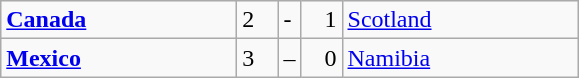<table class="wikitable">
<tr>
<td width=150> <strong><a href='#'>Canada</a></strong></td>
<td style="width:20px; text-align:left;">2</td>
<td>-</td>
<td style="width:20px; text-align:right;">1</td>
<td width=150> <a href='#'>Scotland</a></td>
</tr>
<tr>
<td> <strong><a href='#'>Mexico</a></strong></td>
<td style="text-align:left;">3</td>
<td>–</td>
<td style="text-align:right;">0</td>
<td> <a href='#'>Namibia</a></td>
</tr>
</table>
